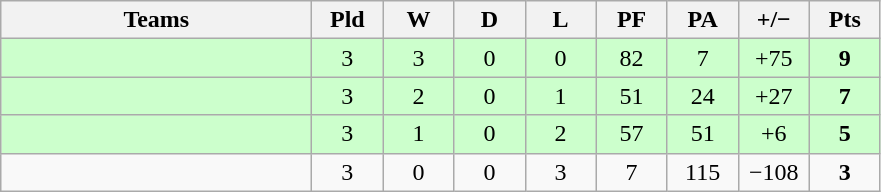<table class="wikitable" style="text-align: center;">
<tr>
<th width="200">Teams</th>
<th width="40">Pld</th>
<th width="40">W</th>
<th width="40">D</th>
<th width="40">L</th>
<th width="40">PF</th>
<th width="40">PA</th>
<th width="40">+/−</th>
<th width="40">Pts</th>
</tr>
<tr style="background:#cfc; width:20px;">
<td align=left></td>
<td>3</td>
<td>3</td>
<td>0</td>
<td>0</td>
<td>82</td>
<td>7</td>
<td>+75</td>
<td><strong>9</strong></td>
</tr>
<tr style="background:#cfc; width:20px;">
<td align=left></td>
<td>3</td>
<td>2</td>
<td>0</td>
<td>1</td>
<td>51</td>
<td>24</td>
<td>+27</td>
<td><strong>7</strong></td>
</tr>
<tr style="background:#cfc; width:20px;">
<td align=left></td>
<td>3</td>
<td>1</td>
<td>0</td>
<td>2</td>
<td>57</td>
<td>51</td>
<td>+6</td>
<td><strong>5</strong></td>
</tr>
<tr>
<td align=left></td>
<td>3</td>
<td>0</td>
<td>0</td>
<td>3</td>
<td>7</td>
<td>115</td>
<td>−108</td>
<td><strong>3</strong></td>
</tr>
</table>
